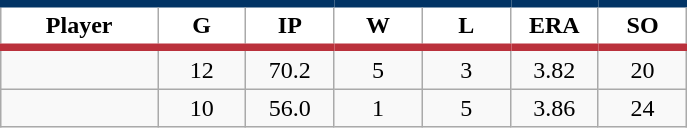<table class="wikitable sortable">
<tr>
<th style="background:#FFFFFF; border-top:#023465 5px solid; border-bottom:#ba313c 5px solid;" width="16%">Player</th>
<th style="background:#FFFFFF; border-top:#023465 5px solid; border-bottom:#ba313c 5px solid;" width="9%">G</th>
<th style="background:#FFFFFF; border-top:#023465 5px solid; border-bottom:#ba313c 5px solid;" width="9%">IP</th>
<th style="background:#FFFFFF; border-top:#023465 5px solid; border-bottom:#ba313c 5px solid;" width="9%">W</th>
<th style="background:#FFFFFF; border-top:#023465 5px solid; border-bottom:#ba313c 5px solid;" width="9%">L</th>
<th style="background:#FFFFFF; border-top:#023465 5px solid; border-bottom:#ba313c 5px solid;" width="9%">ERA</th>
<th style="background:#FFFFFF; border-top:#023465 5px solid; border-bottom:#ba313c 5px solid;" width="9%">SO</th>
</tr>
<tr align="center">
<td></td>
<td>12</td>
<td>70.2</td>
<td>5</td>
<td>3</td>
<td>3.82</td>
<td>20</td>
</tr>
<tr align="center">
<td></td>
<td>10</td>
<td>56.0</td>
<td>1</td>
<td>5</td>
<td>3.86</td>
<td>24</td>
</tr>
</table>
